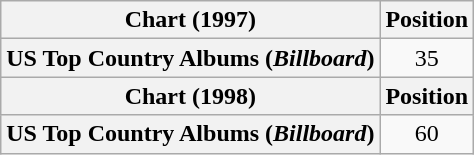<table class="wikitable plainrowheaders" style="text-align:center">
<tr>
<th scope="col">Chart (1997)</th>
<th scope="col">Position</th>
</tr>
<tr>
<th scope="row">US Top Country Albums (<em>Billboard</em>)</th>
<td>35</td>
</tr>
<tr>
<th scope="col">Chart (1998)</th>
<th scope="col">Position</th>
</tr>
<tr>
<th scope="row">US Top Country Albums (<em>Billboard</em>)</th>
<td>60</td>
</tr>
</table>
